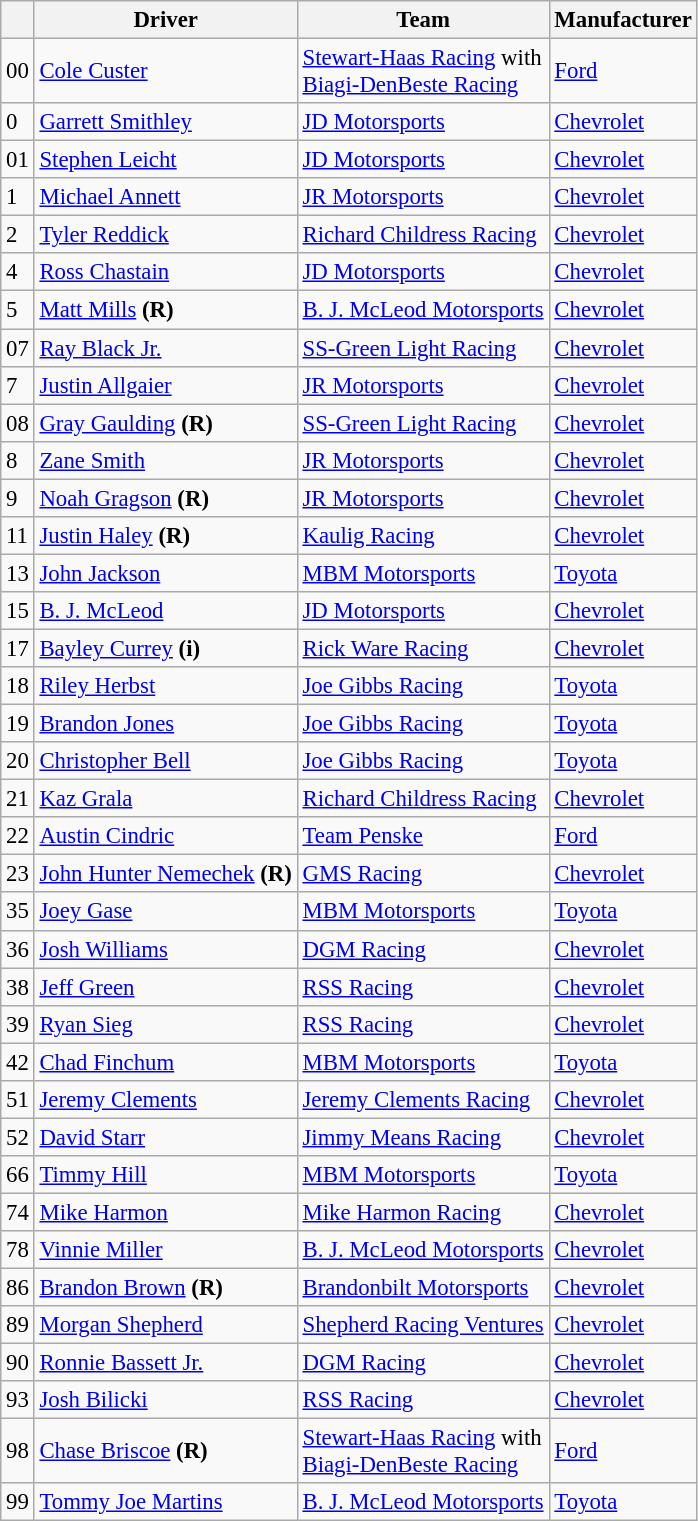<table class="wikitable" style="font-size:95%">
<tr>
<th></th>
<th>Driver</th>
<th>Team</th>
<th>Manufacturer</th>
</tr>
<tr>
<td>00</td>
<td><a href='#'>Cole Custer</a></td>
<td><a href='#'>Stewart-Haas Racing</a> with <br> <a href='#'>Biagi-DenBeste Racing</a></td>
<td><a href='#'>Ford</a></td>
</tr>
<tr>
<td>0</td>
<td><a href='#'>Garrett Smithley</a></td>
<td><a href='#'>JD Motorsports</a></td>
<td><a href='#'>Chevrolet</a></td>
</tr>
<tr>
<td>01</td>
<td><a href='#'>Stephen Leicht</a></td>
<td><a href='#'>JD Motorsports</a></td>
<td><a href='#'>Chevrolet</a></td>
</tr>
<tr>
<td>1</td>
<td><a href='#'>Michael Annett</a></td>
<td><a href='#'>JR Motorsports</a></td>
<td><a href='#'>Chevrolet</a></td>
</tr>
<tr>
<td>2</td>
<td><a href='#'>Tyler Reddick</a></td>
<td><a href='#'>Richard Childress Racing</a></td>
<td><a href='#'>Chevrolet</a></td>
</tr>
<tr>
<td>4</td>
<td><a href='#'>Ross Chastain</a></td>
<td><a href='#'>JD Motorsports</a></td>
<td><a href='#'>Chevrolet</a></td>
</tr>
<tr>
<td>5</td>
<td><a href='#'>Matt Mills</a> <strong>(R)</strong></td>
<td><a href='#'>B. J. McLeod Motorsports</a></td>
<td><a href='#'>Chevrolet</a></td>
</tr>
<tr>
<td>07</td>
<td><a href='#'>Ray Black Jr.</a></td>
<td><a href='#'>SS-Green Light Racing</a></td>
<td><a href='#'>Chevrolet</a></td>
</tr>
<tr>
<td>7</td>
<td><a href='#'>Justin Allgaier</a></td>
<td><a href='#'>JR Motorsports</a></td>
<td><a href='#'>Chevrolet</a></td>
</tr>
<tr>
<td>08</td>
<td><a href='#'>Gray Gaulding</a> <strong>(R)</strong></td>
<td><a href='#'>SS-Green Light Racing</a></td>
<td><a href='#'>Chevrolet</a></td>
</tr>
<tr>
<td>8</td>
<td><a href='#'>Zane Smith</a></td>
<td><a href='#'>JR Motorsports</a></td>
<td><a href='#'>Chevrolet</a></td>
</tr>
<tr>
<td>9</td>
<td><a href='#'>Noah Gragson</a> <strong>(R)</strong></td>
<td><a href='#'>JR Motorsports</a></td>
<td><a href='#'>Chevrolet</a></td>
</tr>
<tr>
<td>11</td>
<td><a href='#'>Justin Haley</a> <strong>(R)</strong></td>
<td><a href='#'>Kaulig Racing</a></td>
<td><a href='#'>Chevrolet</a></td>
</tr>
<tr>
<td>13</td>
<td><a href='#'>John Jackson</a></td>
<td><a href='#'>MBM Motorsports</a></td>
<td><a href='#'>Toyota</a></td>
</tr>
<tr>
<td>15</td>
<td><a href='#'>B. J. McLeod</a></td>
<td><a href='#'>JD Motorsports</a></td>
<td><a href='#'>Chevrolet</a></td>
</tr>
<tr>
<td>17</td>
<td><a href='#'>Bayley Currey</a> <strong>(i)</strong></td>
<td><a href='#'>Rick Ware Racing</a></td>
<td><a href='#'>Chevrolet</a></td>
</tr>
<tr>
<td>18</td>
<td><a href='#'>Riley Herbst</a></td>
<td><a href='#'>Joe Gibbs Racing</a></td>
<td><a href='#'>Toyota</a></td>
</tr>
<tr>
<td>19</td>
<td><a href='#'>Brandon Jones</a></td>
<td><a href='#'>Joe Gibbs Racing</a></td>
<td><a href='#'>Toyota</a></td>
</tr>
<tr>
<td>20</td>
<td><a href='#'>Christopher Bell</a></td>
<td><a href='#'>Joe Gibbs Racing</a></td>
<td><a href='#'>Toyota</a></td>
</tr>
<tr>
<td>21</td>
<td><a href='#'>Kaz Grala</a></td>
<td><a href='#'>Richard Childress Racing</a></td>
<td><a href='#'>Chevrolet</a></td>
</tr>
<tr>
<td>22</td>
<td><a href='#'>Austin Cindric</a></td>
<td><a href='#'>Team Penske</a></td>
<td><a href='#'>Ford</a></td>
</tr>
<tr>
<td>23</td>
<td><a href='#'>John Hunter Nemechek</a> <strong>(R)</strong></td>
<td><a href='#'>GMS Racing</a></td>
<td><a href='#'>Chevrolet</a></td>
</tr>
<tr>
<td>35</td>
<td><a href='#'>Joey Gase</a></td>
<td><a href='#'>MBM Motorsports</a></td>
<td><a href='#'>Toyota</a></td>
</tr>
<tr>
<td>36</td>
<td><a href='#'>Josh Williams</a></td>
<td><a href='#'>DGM Racing</a></td>
<td><a href='#'>Chevrolet</a></td>
</tr>
<tr>
<td>38</td>
<td><a href='#'>Jeff Green</a></td>
<td><a href='#'>RSS Racing</a></td>
<td><a href='#'>Chevrolet</a></td>
</tr>
<tr>
<td>39</td>
<td><a href='#'>Ryan Sieg</a></td>
<td><a href='#'>RSS Racing</a></td>
<td><a href='#'>Chevrolet</a></td>
</tr>
<tr>
<td>42</td>
<td><a href='#'>Chad Finchum</a></td>
<td><a href='#'>MBM Motorsports</a></td>
<td><a href='#'>Toyota</a></td>
</tr>
<tr>
<td>51</td>
<td><a href='#'>Jeremy Clements</a></td>
<td><a href='#'>Jeremy Clements Racing</a></td>
<td><a href='#'>Chevrolet</a></td>
</tr>
<tr>
<td>52</td>
<td><a href='#'>David Starr</a></td>
<td><a href='#'>Jimmy Means Racing</a></td>
<td><a href='#'>Chevrolet</a></td>
</tr>
<tr>
<td>66</td>
<td><a href='#'>Timmy Hill</a></td>
<td><a href='#'>MBM Motorsports</a></td>
<td><a href='#'>Toyota</a></td>
</tr>
<tr>
<td>74</td>
<td><a href='#'>Mike Harmon</a></td>
<td><a href='#'>Mike Harmon Racing</a></td>
<td><a href='#'>Chevrolet</a></td>
</tr>
<tr>
<td>78</td>
<td><a href='#'>Vinnie Miller</a></td>
<td><a href='#'>B. J. McLeod Motorsports</a></td>
<td><a href='#'>Chevrolet</a></td>
</tr>
<tr>
<td>86</td>
<td><a href='#'>Brandon Brown</a> <strong>(R)</strong></td>
<td><a href='#'>Brandonbilt Motorsports</a></td>
<td><a href='#'>Chevrolet</a></td>
</tr>
<tr>
<td>89</td>
<td><a href='#'>Morgan Shepherd</a></td>
<td><a href='#'>Shepherd Racing Ventures</a></td>
<td><a href='#'>Chevrolet</a></td>
</tr>
<tr>
<td>90</td>
<td><a href='#'>Ronnie Bassett Jr.</a></td>
<td><a href='#'>DGM Racing</a></td>
<td><a href='#'>Chevrolet</a></td>
</tr>
<tr>
<td>93</td>
<td><a href='#'>Josh Bilicki</a></td>
<td><a href='#'>RSS Racing</a></td>
<td><a href='#'>Chevrolet</a></td>
</tr>
<tr>
<td>98</td>
<td><a href='#'>Chase Briscoe</a> <strong>(R)</strong></td>
<td><a href='#'>Stewart-Haas Racing</a> with <br> <a href='#'>Biagi-DenBeste Racing</a></td>
<td><a href='#'>Ford</a></td>
</tr>
<tr>
<td>99</td>
<td><a href='#'>Tommy Joe Martins</a></td>
<td><a href='#'>B. J. McLeod Motorsports</a></td>
<td><a href='#'>Toyota</a></td>
</tr>
</table>
